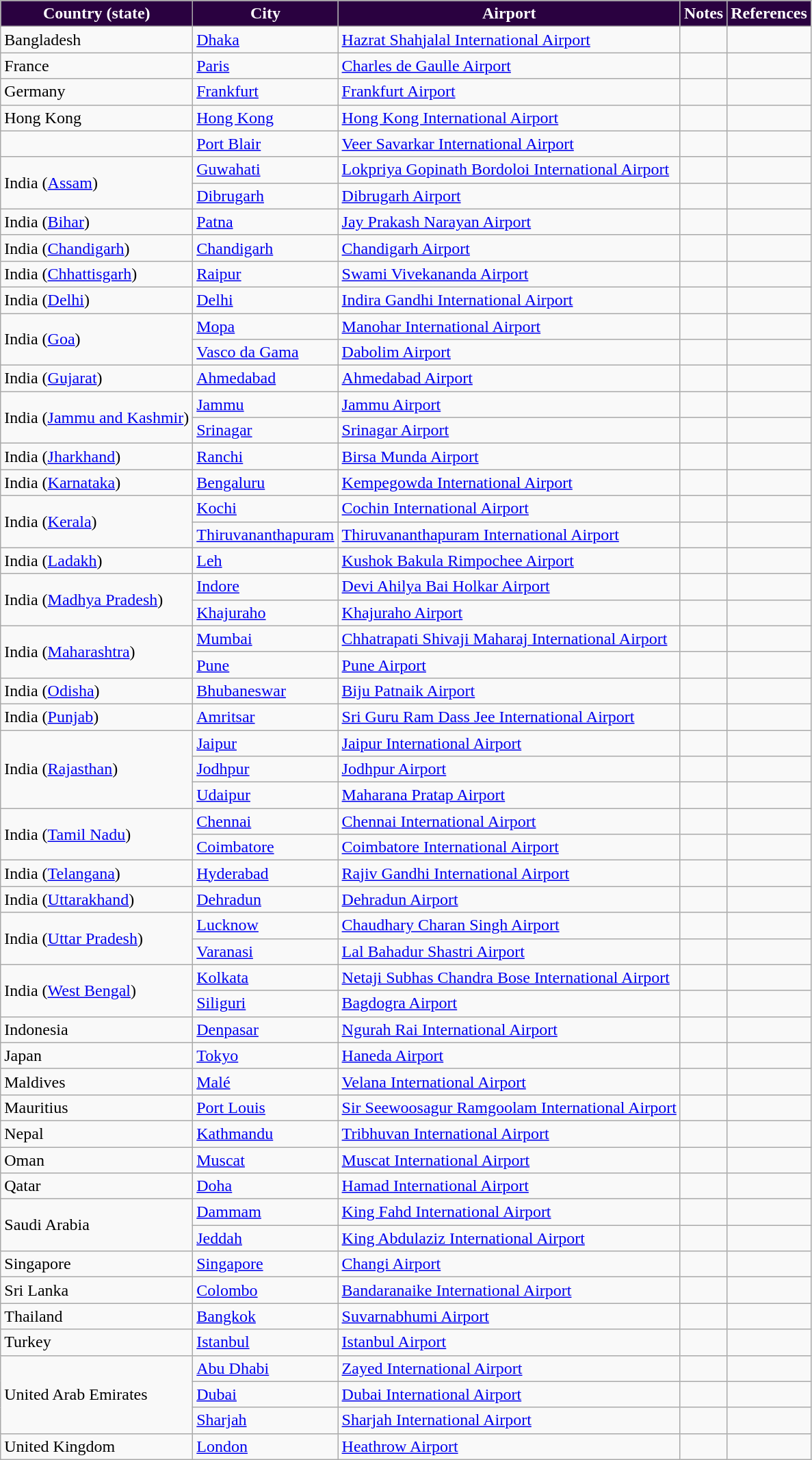<table class="wikitable sortable">
<tr>
<th style="background:#2a0140;color: white;">Country (state)</th>
<th style="background:#2a0140;color: white;">City</th>
<th style="background:#2a0140;color: white;">Airport</th>
<th style="background:#2a0140;color: white;">Notes</th>
<th style="background:#2a0140;color: white;">References</th>
</tr>
<tr>
<td>Bangladesh</td>
<td><a href='#'>Dhaka</a></td>
<td><a href='#'>Hazrat Shahjalal International Airport</a></td>
<td></td>
<td align=center></td>
</tr>
<tr>
<td>France</td>
<td><a href='#'>Paris</a></td>
<td><a href='#'>Charles de Gaulle Airport</a></td>
<td></td>
<td align=center></td>
</tr>
<tr>
<td>Germany</td>
<td><a href='#'>Frankfurt</a></td>
<td><a href='#'>Frankfurt Airport</a></td>
<td></td>
<td align=center></td>
</tr>
<tr>
<td>Hong Kong</td>
<td><a href='#'>Hong Kong</a></td>
<td><a href='#'>Hong Kong International Airport</a></td>
<td></td>
<td align=center></td>
</tr>
<tr>
<td></td>
<td><a href='#'>Port Blair</a></td>
<td><a href='#'>Veer Savarkar International Airport</a></td>
<td></td>
<td align=center></td>
</tr>
<tr>
<td rowspan=2>India (<a href='#'>Assam</a>)</td>
<td><a href='#'>Guwahati</a></td>
<td><a href='#'>Lokpriya Gopinath Bordoloi International Airport</a></td>
<td></td>
<td align=center></td>
</tr>
<tr>
<td><a href='#'>Dibrugarh</a></td>
<td><a href='#'>Dibrugarh Airport</a></td>
<td></td>
<td align=center></td>
</tr>
<tr>
<td>India (<a href='#'>Bihar</a>)</td>
<td><a href='#'>Patna</a></td>
<td><a href='#'>Jay Prakash Narayan Airport</a></td>
<td></td>
<td align=center></td>
</tr>
<tr>
<td>India (<a href='#'>Chandigarh</a>)</td>
<td><a href='#'>Chandigarh</a></td>
<td><a href='#'>Chandigarh Airport</a></td>
<td></td>
<td align=center></td>
</tr>
<tr>
<td>India (<a href='#'>Chhattisgarh</a>)</td>
<td><a href='#'>Raipur</a></td>
<td><a href='#'>Swami Vivekananda Airport</a></td>
<td></td>
<td align=center></td>
</tr>
<tr>
<td>India (<a href='#'>Delhi</a>)</td>
<td><a href='#'>Delhi</a></td>
<td><a href='#'>Indira Gandhi International Airport</a></td>
<td></td>
<td align=center></td>
</tr>
<tr>
<td rowspan=2>India (<a href='#'>Goa</a>)</td>
<td><a href='#'>Mopa</a></td>
<td><a href='#'>Manohar International Airport</a></td>
<td></td>
<td align=center></td>
</tr>
<tr>
<td><a href='#'>Vasco da Gama</a></td>
<td><a href='#'>Dabolim Airport</a></td>
<td></td>
<td align=center></td>
</tr>
<tr>
<td>India (<a href='#'>Gujarat</a>)</td>
<td><a href='#'>Ahmedabad</a></td>
<td><a href='#'>Ahmedabad Airport</a></td>
<td></td>
<td align=center></td>
</tr>
<tr>
<td rowspan=2>India (<a href='#'>Jammu and Kashmir</a>)</td>
<td><a href='#'>Jammu</a></td>
<td><a href='#'>Jammu Airport</a></td>
<td></td>
<td align=center></td>
</tr>
<tr>
<td><a href='#'>Srinagar</a></td>
<td><a href='#'>Srinagar Airport</a></td>
<td></td>
<td align=center></td>
</tr>
<tr>
<td>India (<a href='#'>Jharkhand</a>)</td>
<td><a href='#'>Ranchi</a></td>
<td><a href='#'>Birsa Munda Airport</a></td>
<td></td>
<td align=center></td>
</tr>
<tr>
<td>India (<a href='#'>Karnataka</a>)</td>
<td><a href='#'>Bengaluru</a></td>
<td><a href='#'>Kempegowda International Airport</a></td>
<td></td>
<td align=center></td>
</tr>
<tr>
<td rowspan=2>India (<a href='#'>Kerala</a>)</td>
<td><a href='#'>Kochi</a></td>
<td><a href='#'>Cochin International Airport</a></td>
<td></td>
<td align=center></td>
</tr>
<tr>
<td><a href='#'>Thiruvananthapuram</a></td>
<td><a href='#'>Thiruvananthapuram International Airport</a></td>
<td></td>
<td align=center></td>
</tr>
<tr>
<td>India (<a href='#'>Ladakh</a>)</td>
<td><a href='#'>Leh</a></td>
<td><a href='#'>Kushok Bakula Rimpochee Airport</a></td>
<td></td>
<td align=center></td>
</tr>
<tr>
<td rowspan=2>India (<a href='#'>Madhya Pradesh</a>)</td>
<td><a href='#'>Indore</a></td>
<td><a href='#'>Devi Ahilya Bai Holkar Airport</a></td>
<td></td>
<td align=center></td>
</tr>
<tr>
<td><a href='#'>Khajuraho</a></td>
<td><a href='#'>Khajuraho Airport</a></td>
<td></td>
<td align=center></td>
</tr>
<tr>
<td rowspan=2>India (<a href='#'>Maharashtra</a>)</td>
<td><a href='#'>Mumbai</a></td>
<td><a href='#'>Chhatrapati Shivaji Maharaj International Airport</a></td>
<td></td>
<td align=center></td>
</tr>
<tr>
<td><a href='#'>Pune</a></td>
<td><a href='#'>Pune Airport</a></td>
<td></td>
<td align=center></td>
</tr>
<tr>
<td>India (<a href='#'>Odisha</a>)</td>
<td><a href='#'>Bhubaneswar</a></td>
<td><a href='#'>Biju Patnaik Airport</a></td>
<td></td>
<td align=center></td>
</tr>
<tr>
<td>India (<a href='#'>Punjab</a>)</td>
<td><a href='#'>Amritsar</a></td>
<td><a href='#'>Sri Guru Ram Dass Jee International Airport</a></td>
<td></td>
<td align=center></td>
</tr>
<tr>
<td rowspan=3>India (<a href='#'>Rajasthan</a>)</td>
<td><a href='#'>Jaipur</a></td>
<td><a href='#'>Jaipur International Airport</a></td>
<td></td>
<td align=center></td>
</tr>
<tr>
<td><a href='#'>Jodhpur</a></td>
<td><a href='#'>Jodhpur Airport</a></td>
<td></td>
<td align=center></td>
</tr>
<tr>
<td><a href='#'>Udaipur</a></td>
<td><a href='#'>Maharana Pratap Airport</a></td>
<td></td>
<td align=center></td>
</tr>
<tr>
<td rowspan=2>India (<a href='#'>Tamil Nadu</a>)</td>
<td><a href='#'>Chennai</a></td>
<td><a href='#'>Chennai International Airport</a></td>
<td></td>
<td align=center></td>
</tr>
<tr>
<td><a href='#'>Coimbatore</a></td>
<td><a href='#'>Coimbatore International Airport</a></td>
<td></td>
<td align=center></td>
</tr>
<tr>
<td>India (<a href='#'>Telangana</a>)</td>
<td><a href='#'>Hyderabad</a></td>
<td><a href='#'>Rajiv Gandhi International Airport</a></td>
<td></td>
<td align=center></td>
</tr>
<tr>
<td>India (<a href='#'>Uttarakhand</a>)</td>
<td><a href='#'>Dehradun</a></td>
<td><a href='#'>Dehradun Airport</a></td>
<td></td>
<td align=center></td>
</tr>
<tr>
<td rowspan=2>India (<a href='#'>Uttar Pradesh</a>)</td>
<td><a href='#'>Lucknow</a></td>
<td><a href='#'>Chaudhary Charan Singh Airport</a></td>
<td></td>
<td align=center></td>
</tr>
<tr>
<td><a href='#'>Varanasi</a></td>
<td><a href='#'>Lal Bahadur Shastri Airport</a></td>
<td></td>
<td align=center></td>
</tr>
<tr>
<td rowspan=2>India (<a href='#'>West Bengal</a>)</td>
<td><a href='#'>Kolkata</a></td>
<td><a href='#'>Netaji Subhas Chandra Bose International Airport</a></td>
<td></td>
<td align=center></td>
</tr>
<tr>
<td><a href='#'>Siliguri</a></td>
<td><a href='#'>Bagdogra Airport</a></td>
<td></td>
<td align=center></td>
</tr>
<tr>
<td>Indonesia</td>
<td><a href='#'>Denpasar</a></td>
<td><a href='#'>Ngurah Rai International Airport</a></td>
<td></td>
<td align=center></td>
</tr>
<tr>
<td>Japan</td>
<td><a href='#'>Tokyo</a></td>
<td><a href='#'>Haneda Airport</a></td>
<td></td>
<td align=center></td>
</tr>
<tr>
<td>Maldives</td>
<td><a href='#'>Malé</a></td>
<td><a href='#'>Velana International Airport</a></td>
<td></td>
<td align=center></td>
</tr>
<tr>
<td>Mauritius</td>
<td><a href='#'>Port Louis</a></td>
<td><a href='#'>Sir Seewoosagur Ramgoolam International Airport</a></td>
<td></td>
<td align=center></td>
</tr>
<tr>
<td>Nepal</td>
<td><a href='#'>Kathmandu</a></td>
<td><a href='#'>Tribhuvan International Airport</a></td>
<td></td>
<td align=center></td>
</tr>
<tr>
<td>Oman</td>
<td><a href='#'>Muscat</a></td>
<td><a href='#'>Muscat International Airport</a></td>
<td></td>
<td align=center></td>
</tr>
<tr>
<td>Qatar</td>
<td><a href='#'>Doha</a></td>
<td><a href='#'>Hamad International Airport</a></td>
<td></td>
<td align=center></td>
</tr>
<tr>
<td rowspan=2>Saudi Arabia</td>
<td><a href='#'>Dammam</a></td>
<td><a href='#'>King Fahd International Airport</a></td>
<td></td>
<td align=center></td>
</tr>
<tr>
<td><a href='#'>Jeddah</a></td>
<td><a href='#'>King Abdulaziz International Airport</a></td>
<td></td>
<td align=center></td>
</tr>
<tr>
<td>Singapore</td>
<td><a href='#'>Singapore</a></td>
<td><a href='#'>Changi Airport</a></td>
<td></td>
<td align=center></td>
</tr>
<tr>
<td>Sri Lanka</td>
<td><a href='#'>Colombo</a></td>
<td><a href='#'>Bandaranaike International Airport</a></td>
<td></td>
<td align=center></td>
</tr>
<tr>
<td>Thailand</td>
<td><a href='#'>Bangkok</a></td>
<td><a href='#'>Suvarnabhumi Airport</a></td>
<td></td>
<td align=center></td>
</tr>
<tr>
<td>Turkey</td>
<td><a href='#'>Istanbul</a></td>
<td><a href='#'>Istanbul Airport</a></td>
<td></td>
<td align=center></td>
</tr>
<tr>
<td rowspan=3>United Arab Emirates</td>
<td><a href='#'>Abu Dhabi</a></td>
<td><a href='#'>Zayed International Airport</a></td>
<td></td>
<td align=center></td>
</tr>
<tr>
<td><a href='#'>Dubai</a></td>
<td><a href='#'>Dubai International Airport</a></td>
<td></td>
<td align=center></td>
</tr>
<tr>
<td><a href='#'>Sharjah</a></td>
<td><a href='#'>Sharjah International Airport</a></td>
<td></td>
<td align=center></td>
</tr>
<tr>
<td>United Kingdom</td>
<td><a href='#'>London</a></td>
<td><a href='#'>Heathrow Airport</a></td>
<td></td>
<td align=center></td>
</tr>
</table>
